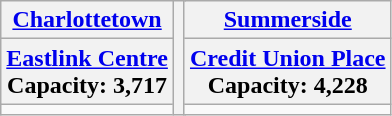<table class="wikitable" style="text-align:center;">
<tr>
<th><a href='#'>Charlottetown</a></th>
<th rowspan=3 colspan=2></th>
<th><a href='#'>Summerside</a></th>
</tr>
<tr>
<th><a href='#'>Eastlink Centre</a><br>Capacity: 3,717</th>
<th><a href='#'>Credit Union Place</a><br>Capacity: 4,228</th>
</tr>
<tr>
<td></td>
<td></td>
</tr>
</table>
